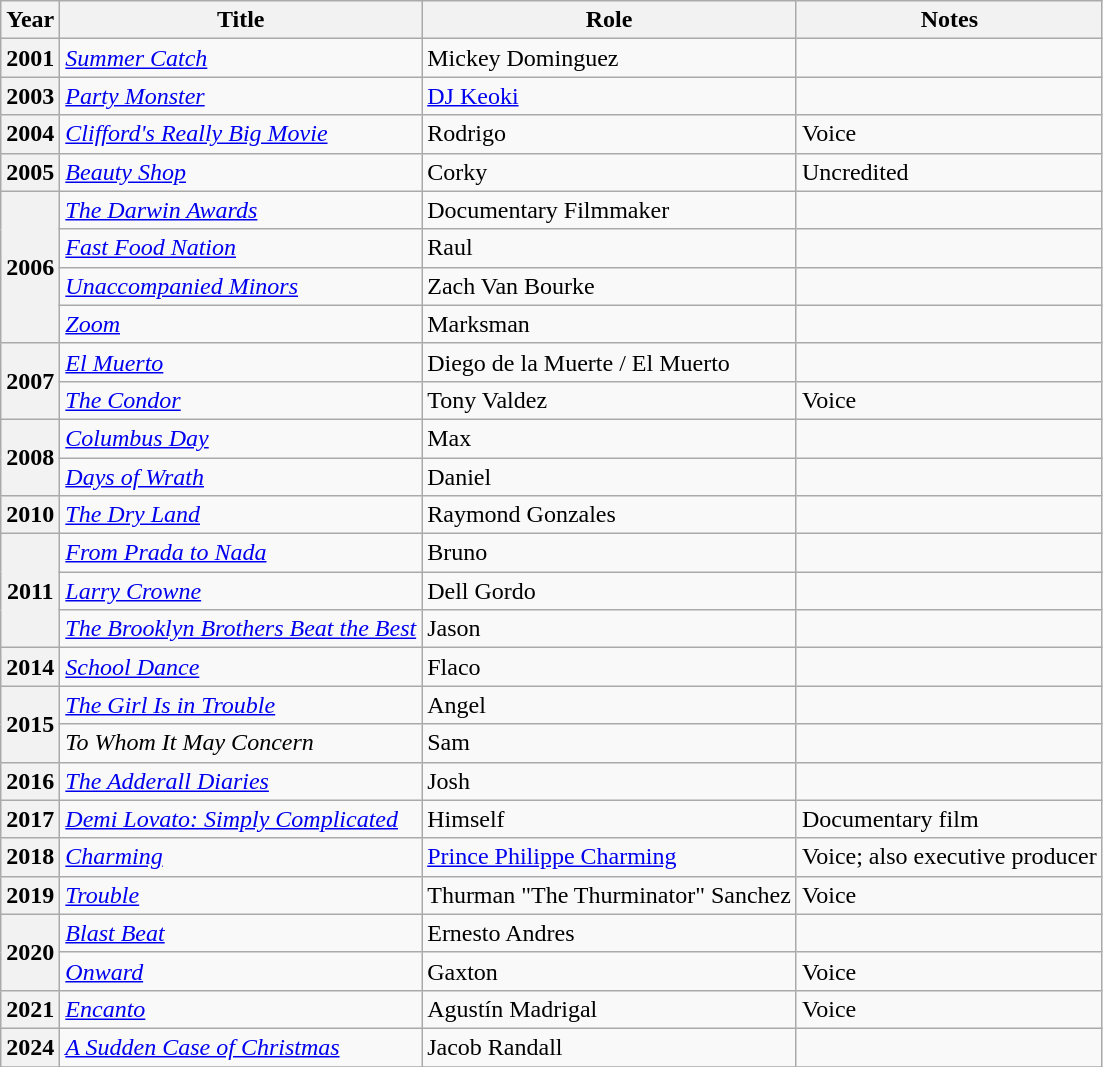<table class="wikitable plainrowheaders sortable">
<tr>
<th scope="col">Year</th>
<th scope="col">Title</th>
<th scope="col">Role</th>
<th class="unsortable">Notes</th>
</tr>
<tr>
<th scope="row">2001</th>
<td><em><a href='#'>Summer Catch</a></em></td>
<td>Mickey Dominguez</td>
<td></td>
</tr>
<tr>
<th scope="row">2003</th>
<td><em><a href='#'>Party Monster</a></em></td>
<td><a href='#'>DJ Keoki</a></td>
<td></td>
</tr>
<tr>
<th scope="row">2004</th>
<td><em><a href='#'>Clifford's Really Big Movie</a></em></td>
<td>Rodrigo</td>
<td>Voice</td>
</tr>
<tr>
<th scope="row">2005</th>
<td><em><a href='#'>Beauty Shop</a></em></td>
<td>Corky</td>
<td>Uncredited</td>
</tr>
<tr>
<th scope="row" rowspan="4">2006</th>
<td><em><a href='#'>The Darwin Awards</a></em></td>
<td>Documentary Filmmaker</td>
<td></td>
</tr>
<tr>
<td><em><a href='#'>Fast Food Nation</a></em></td>
<td>Raul</td>
<td></td>
</tr>
<tr>
<td><em><a href='#'>Unaccompanied Minors</a></em></td>
<td>Zach Van Bourke</td>
<td></td>
</tr>
<tr>
<td><em><a href='#'>Zoom</a></em></td>
<td>Marksman</td>
<td></td>
</tr>
<tr>
<th scope="row" rowspan="2">2007</th>
<td><em><a href='#'>El Muerto</a></em></td>
<td>Diego de la Muerte / El Muerto</td>
<td></td>
</tr>
<tr>
<td><em><a href='#'>The Condor</a></em></td>
<td>Tony Valdez</td>
<td>Voice</td>
</tr>
<tr>
<th scope="row" rowspan="2">2008</th>
<td><em><a href='#'>Columbus Day</a></em></td>
<td>Max</td>
<td></td>
</tr>
<tr>
<td><em><a href='#'>Days of Wrath</a></em></td>
<td>Daniel</td>
<td></td>
</tr>
<tr>
<th scope="row">2010</th>
<td><em><a href='#'>The Dry Land</a></em></td>
<td>Raymond Gonzales</td>
<td></td>
</tr>
<tr>
<th scope="row" rowspan="3">2011</th>
<td><em><a href='#'>From Prada to Nada</a></em></td>
<td>Bruno</td>
<td></td>
</tr>
<tr>
<td><em><a href='#'>Larry Crowne</a></em></td>
<td>Dell Gordo</td>
<td></td>
</tr>
<tr>
<td><em><a href='#'>The Brooklyn Brothers Beat the Best</a></em></td>
<td>Jason</td>
<td></td>
</tr>
<tr>
<th scope="row">2014</th>
<td><em><a href='#'>School Dance</a></em></td>
<td>Flaco</td>
<td></td>
</tr>
<tr>
<th scope="row" rowspan="2">2015</th>
<td><em><a href='#'>The Girl Is in Trouble</a></em></td>
<td>Angel</td>
<td></td>
</tr>
<tr>
<td><em>To Whom It May Concern</em></td>
<td>Sam</td>
<td></td>
</tr>
<tr>
<th scope="row">2016</th>
<td><em><a href='#'>The Adderall Diaries</a></em></td>
<td>Josh</td>
<td></td>
</tr>
<tr>
<th scope="row">2017</th>
<td><em><a href='#'>Demi Lovato: Simply Complicated</a></em></td>
<td>Himself</td>
<td>Documentary film</td>
</tr>
<tr>
<th scope="row">2018</th>
<td><em><a href='#'>Charming</a></em></td>
<td><a href='#'>Prince Philippe Charming</a></td>
<td>Voice; also executive producer</td>
</tr>
<tr>
<th scope="row">2019</th>
<td><em><a href='#'>Trouble</a></em></td>
<td>Thurman "The Thurminator" Sanchez</td>
<td>Voice</td>
</tr>
<tr>
<th scope="row" rowspan="2">2020</th>
<td><em><a href='#'>Blast Beat</a></em></td>
<td>Ernesto Andres</td>
<td></td>
</tr>
<tr>
<td><em><a href='#'>Onward</a></em></td>
<td>Gaxton</td>
<td>Voice</td>
</tr>
<tr>
<th scope="row">2021</th>
<td><em><a href='#'>Encanto</a></em></td>
<td>Agustín Madrigal</td>
<td>Voice</td>
</tr>
<tr>
<th Scope="row">2024</th>
<td><em><a href='#'>A Sudden Case of Christmas</a></td>
<td>Jacob Randall</td>
<td></td>
</tr>
<tr>
</tr>
</table>
